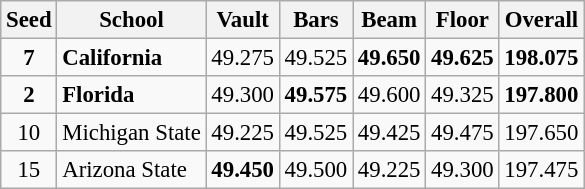<table class="wikitable" style="white-space:nowrap; font-size:95%; text-align:center">
<tr>
<th>Seed</th>
<th>School</th>
<th>Vault</th>
<th>Bars</th>
<th>Beam</th>
<th>Floor</th>
<th>Overall</th>
</tr>
<tr>
<td><strong>7</strong></td>
<td align=left><strong>California</strong></td>
<td>49.275</td>
<td>49.525</td>
<td><strong>49.650</strong></td>
<td><strong>49.625</strong></td>
<td><strong>198.075</strong></td>
</tr>
<tr>
<td><strong>2</strong></td>
<td align=left><strong>Florida</strong></td>
<td>49.300</td>
<td><strong>49.575</strong></td>
<td>49.600</td>
<td>49.325</td>
<td><strong>197.800</strong></td>
</tr>
<tr>
<td>10</td>
<td align=left>Michigan State</td>
<td>49.225</td>
<td>49.525</td>
<td>49.425</td>
<td>49.475</td>
<td>197.650</td>
</tr>
<tr>
<td>15</td>
<td align=left>Arizona State</td>
<td><strong>49.450</strong></td>
<td>49.500</td>
<td>49.225</td>
<td>49.300</td>
<td>197.475</td>
</tr>
</table>
